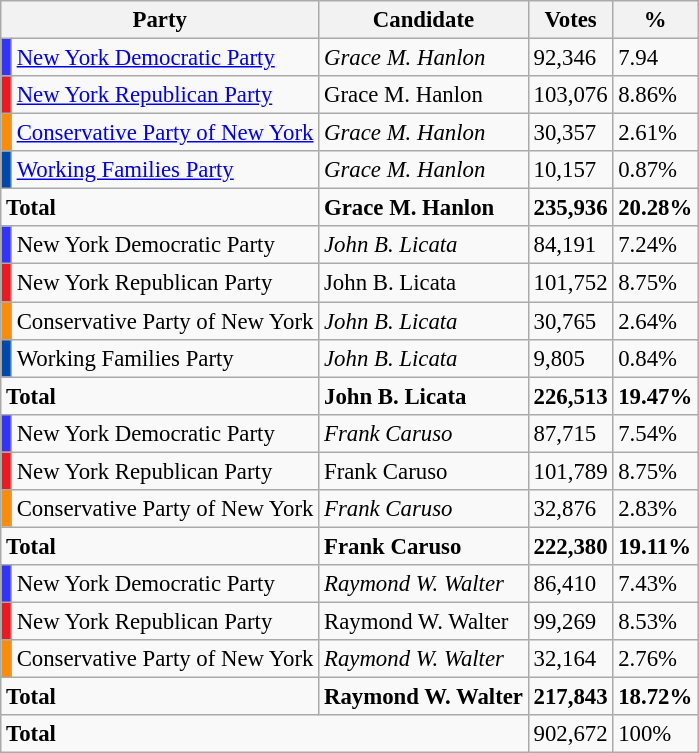<table class="wikitable" style="font-size: 95%">
<tr>
<th colspan="2">Party</th>
<th>Candidate</th>
<th>Votes</th>
<th>%</th>
</tr>
<tr>
<td bgcolor="#3333FF"></td>
<td><a href='#'>New York Democratic Party</a></td>
<td><em>Grace M. Hanlon</em></td>
<td>92,346</td>
<td>7.94</td>
</tr>
<tr>
<td bgcolor="#E81B23"></td>
<td><a href='#'>New York Republican Party</a></td>
<td>Grace M. Hanlon</td>
<td>103,076</td>
<td>8.86%</td>
</tr>
<tr>
<td bgcolor="#FF8C00"></td>
<td><a href='#'>Conservative Party of New York</a></td>
<td><em>Grace M. Hanlon</em></td>
<td>30,357</td>
<td>2.61%</td>
</tr>
<tr>
<td bgcolor="#0047AB"></td>
<td><a href='#'>Working Families Party</a></td>
<td><em>Grace M. Hanlon</em></td>
<td>10,157</td>
<td>0.87%</td>
</tr>
<tr>
<td colspan="2"><strong>Total</strong></td>
<td><strong>Grace M. Hanlon</strong></td>
<td><strong>235,936</strong></td>
<td><strong>20.28%</strong></td>
</tr>
<tr>
<td bgcolor="#3333FF"></td>
<td>New York Democratic Party</td>
<td><em>John B. Licata</em></td>
<td>84,191</td>
<td>7.24%</td>
</tr>
<tr>
<td bgcolor="#E81B23"></td>
<td>New York Republican Party</td>
<td>John B. Licata</td>
<td>101,752</td>
<td>8.75%</td>
</tr>
<tr>
<td bgcolor="#FF8C00"></td>
<td>Conservative Party of New York</td>
<td><em>John B. Licata</em></td>
<td>30,765</td>
<td>2.64%</td>
</tr>
<tr>
<td bgcolor="#0047AB"></td>
<td>Working Families Party</td>
<td><em>John B. Licata</em></td>
<td>9,805</td>
<td>0.84%</td>
</tr>
<tr>
<td colspan="2"><strong>Total</strong></td>
<td><strong>John B. Licata</strong></td>
<td><strong>226,513</strong></td>
<td><strong>19.47%</strong></td>
</tr>
<tr>
<td bgcolor="#3333FF"></td>
<td>New York Democratic Party</td>
<td><em>Frank Caruso</em></td>
<td>87,715</td>
<td>7.54%</td>
</tr>
<tr>
<td bgcolor="#E81B23"></td>
<td>New York Republican Party</td>
<td>Frank Caruso</td>
<td>101,789</td>
<td>8.75%</td>
</tr>
<tr>
<td bgcolor="#FF8C00"></td>
<td>Conservative Party of New York</td>
<td><em>Frank Caruso</em></td>
<td>32,876</td>
<td>2.83%</td>
</tr>
<tr>
<td colspan="2"><strong>Total</strong></td>
<td><strong>Frank Caruso</strong></td>
<td><strong>222,380</strong></td>
<td><strong>19.11%</strong></td>
</tr>
<tr>
<td bgcolor="#3333FF"></td>
<td>New York Democratic Party</td>
<td><em>Raymond W. Walter</em></td>
<td>86,410</td>
<td>7.43%</td>
</tr>
<tr>
<td bgcolor="#E81B23"></td>
<td>New York Republican Party</td>
<td>Raymond W. Walter</td>
<td>99,269</td>
<td>8.53%</td>
</tr>
<tr>
<td bgcolor="#FF8C00"></td>
<td>Conservative Party of New York</td>
<td><em>Raymond W. Walter</em></td>
<td>32,164</td>
<td>2.76%</td>
</tr>
<tr>
<td colspan="2"><strong>Total</strong></td>
<td><strong>Raymond W. Walter</strong></td>
<td><strong>217,843</strong></td>
<td><strong>18.72%</strong></td>
</tr>
<tr>
<td colspan="3"><strong>Total</strong></td>
<td>902,672</td>
<td>100%</td>
</tr>
</table>
